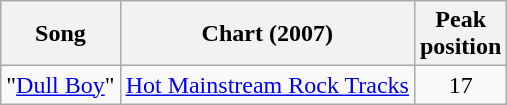<table class="wikitable">
<tr>
<th>Song</th>
<th>Chart (2007)</th>
<th>Peak<br>position</th>
</tr>
<tr>
<td>"<a href='#'>Dull Boy</a>"</td>
<td><a href='#'>Hot Mainstream Rock Tracks</a></td>
<td align="center">17</td>
</tr>
</table>
